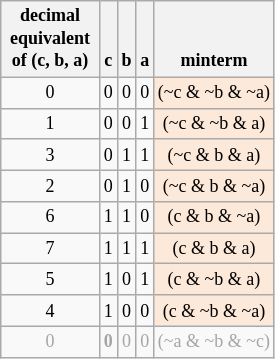<table class="wikitable">
<tr style="font-size:9pt" align="center" valign="bottom">
<th width="60" Height="39">decimal equivalent of (c, b, a)</th>
<th>c</th>
<th>b</th>
<th>a</th>
<th>minterm</th>
</tr>
<tr style="font-size:9pt" align="center" valign="bottom">
<td Height="15">0</td>
<td>0</td>
<td>0</td>
<td>0</td>
<td style="background-color:#FDE9D9">(~c  &  ~b  &  ~a)</td>
</tr>
<tr style="font-size:9pt" align="center" valign="bottom">
<td Height="15">1</td>
<td>0</td>
<td>0</td>
<td>1</td>
<td style="background-color:#FDE9D9">(~c  &  ~b  &  a)</td>
</tr>
<tr style="font-size:9pt" align="center" valign="bottom">
<td Height="12">3</td>
<td>0</td>
<td>1</td>
<td>1</td>
<td style="background-color:#FDE9D9">(~c  &  b  &  a)</td>
</tr>
<tr style="font-size:9pt" align="center" valign="bottom">
<td Height="12">2</td>
<td>0</td>
<td>1</td>
<td>0</td>
<td style="background-color:#FDE9D9">(~c &  b  &  ~a)</td>
</tr>
<tr style="font-size:9pt" align="center" valign="bottom">
<td Height="12">6</td>
<td>1</td>
<td>1</td>
<td>0</td>
<td style="background-color:#FDE9D9">(c  &  b  &  ~a)</td>
</tr>
<tr style="font-size:9pt" align="center" valign="bottom">
<td Height="12">7</td>
<td>1</td>
<td>1</td>
<td>1</td>
<td style="background-color:#FDE9D9">(c &  b &  a)</td>
</tr>
<tr style="font-size:9pt" align="center" valign="bottom">
<td Height="12">5</td>
<td>1</td>
<td>0</td>
<td>1</td>
<td style="background-color:#FDE9D9">(c  &  ~b  &  a)</td>
</tr>
<tr style="font-size:9pt" align="center" valign="bottom">
<td Height="12">4</td>
<td>1</td>
<td>0</td>
<td>0</td>
<td style="background-color:#FDE9D9">(c  &  ~b  &  ~a)</td>
</tr>
<tr style="font-size:9pt;color:#A5A5A5" align="center" valign="bottom">
<td Height="12">0</td>
<td style="font-weight:bold">0</td>
<td>0</td>
<td>0</td>
<td>(~a  &  ~b  &  ~c)</td>
</tr>
</table>
